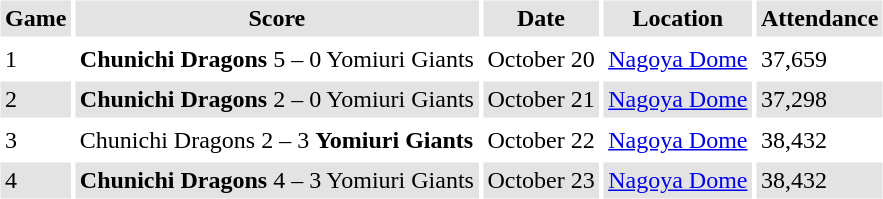<table border="0" cellspacing="3" cellpadding="3">
<tr style="background: #e3e3e3;">
<th>Game</th>
<th>Score</th>
<th>Date</th>
<th>Location</th>
<th>Attendance</th>
</tr>
<tr>
<td>1</td>
<td><strong>Chunichi Dragons</strong> 5 – 0 Yomiuri Giants</td>
<td>October 20</td>
<td><a href='#'>Nagoya Dome</a></td>
<td>37,659</td>
</tr>
<tr style="background: #e3e3e3;">
<td>2</td>
<td><strong>Chunichi Dragons</strong> 2 – 0 Yomiuri Giants</td>
<td>October 21</td>
<td><a href='#'>Nagoya Dome</a></td>
<td>37,298</td>
</tr>
<tr>
<td>3</td>
<td>Chunichi Dragons 2  – 3  <strong>Yomiuri Giants</strong></td>
<td>October 22</td>
<td><a href='#'>Nagoya Dome</a></td>
<td>38,432</td>
</tr>
<tr style="background: #e3e3e3;">
<td>4</td>
<td><strong>Chunichi Dragons</strong> 4 – 3 Yomiuri Giants</td>
<td>October 23</td>
<td><a href='#'>Nagoya Dome</a></td>
<td>38,432</td>
</tr>
</table>
